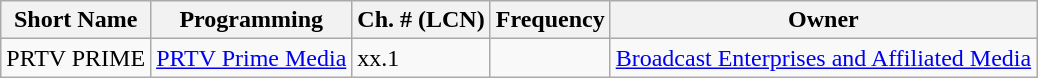<table class="wikitable sortable">
<tr>
<th>Short Name</th>
<th>Programming</th>
<th>Ch. # (LCN)</th>
<th>Frequency</th>
<th>Owner</th>
</tr>
<tr>
<td>PRTV PRIME</td>
<td><a href='#'>PRTV Prime Media</a></td>
<td>xx.1</td>
<td></td>
<td><a href='#'>Broadcast Enterprises and Affiliated Media</a></td>
</tr>
</table>
